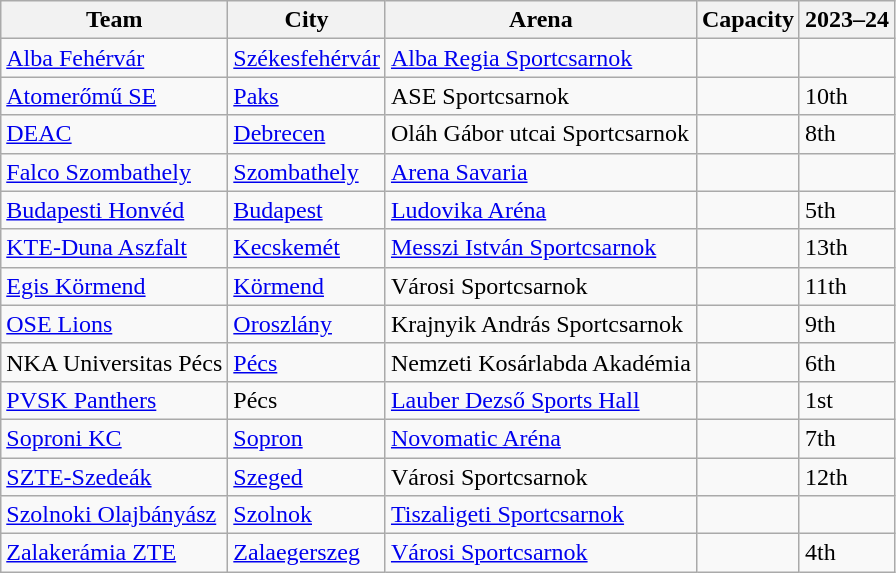<table class="wikitable sortable">
<tr>
<th>Team</th>
<th>City</th>
<th>Arena</th>
<th>Capacity</th>
<th data-sort-type="number">2023–24</th>
</tr>
<tr>
<td><a href='#'>Alba Fehérvár</a></td>
<td><a href='#'>Székesfehérvár</a></td>
<td><a href='#'>Alba Regia Sportcsarnok</a></td>
<td></td>
<td></td>
</tr>
<tr>
<td><a href='#'>Atomerőmű SE</a></td>
<td><a href='#'>Paks</a></td>
<td>ASE Sportcsarnok</td>
<td></td>
<td>10th</td>
</tr>
<tr>
<td><a href='#'>DEAC</a></td>
<td><a href='#'>Debrecen</a></td>
<td>Oláh Gábor utcai Sportcsarnok</td>
<td></td>
<td>8th</td>
</tr>
<tr>
<td><a href='#'>Falco Szombathely</a></td>
<td><a href='#'>Szombathely</a></td>
<td><a href='#'>Arena Savaria</a></td>
<td></td>
<td></td>
</tr>
<tr>
<td><a href='#'>Budapesti Honvéd</a></td>
<td><a href='#'>Budapest</a></td>
<td><a href='#'>Ludovika Aréna</a></td>
<td></td>
<td>5th</td>
</tr>
<tr>
<td><a href='#'>KTE-Duna Aszfalt</a></td>
<td><a href='#'>Kecskemét</a></td>
<td><a href='#'>Messzi István Sportcsarnok</a></td>
<td></td>
<td>13th</td>
</tr>
<tr>
<td><a href='#'>Egis Körmend</a></td>
<td><a href='#'>Körmend</a></td>
<td>Városi Sportcsarnok</td>
<td></td>
<td>11th</td>
</tr>
<tr>
<td><a href='#'>OSE Lions</a></td>
<td><a href='#'>Oroszlány</a></td>
<td>Krajnyik András Sportcsarnok</td>
<td></td>
<td>9th</td>
</tr>
<tr>
<td>NKA Universitas Pécs</td>
<td><a href='#'>Pécs</a></td>
<td>Nemzeti Kosárlabda Akadémia</td>
<td></td>
<td>6th</td>
</tr>
<tr>
<td><a href='#'>PVSK Panthers</a></td>
<td>Pécs</td>
<td><a href='#'>Lauber Dezső Sports Hall</a></td>
<td></td>
<td> 1st </td>
</tr>
<tr>
<td><a href='#'>Soproni KC</a></td>
<td><a href='#'>Sopron</a></td>
<td><a href='#'>Novomatic Aréna</a></td>
<td></td>
<td>7th</td>
</tr>
<tr>
<td><a href='#'>SZTE-Szedeák</a></td>
<td><a href='#'>Szeged</a></td>
<td>Városi Sportcsarnok</td>
<td></td>
<td>12th</td>
</tr>
<tr>
<td><a href='#'>Szolnoki Olajbányász</a></td>
<td><a href='#'>Szolnok</a></td>
<td><a href='#'>Tiszaligeti Sportcsarnok</a></td>
<td></td>
<td></td>
</tr>
<tr>
<td><a href='#'>Zalakerámia ZTE</a></td>
<td><a href='#'>Zalaegerszeg</a></td>
<td><a href='#'>Városi Sportcsarnok</a></td>
<td></td>
<td>4th</td>
</tr>
</table>
